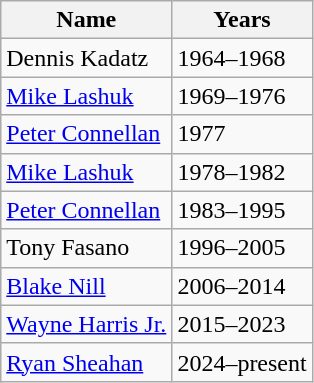<table class="wikitable">
<tr>
<th>Name</th>
<th>Years</th>
</tr>
<tr>
<td>Dennis Kadatz</td>
<td>1964–1968</td>
</tr>
<tr>
<td><a href='#'>Mike Lashuk</a></td>
<td>1969–1976</td>
</tr>
<tr>
<td><a href='#'>Peter Connellan</a></td>
<td>1977</td>
</tr>
<tr>
<td><a href='#'>Mike Lashuk</a></td>
<td>1978–1982</td>
</tr>
<tr>
<td><a href='#'>Peter Connellan</a></td>
<td>1983–1995</td>
</tr>
<tr>
<td>Tony Fasano</td>
<td>1996–2005</td>
</tr>
<tr>
<td><a href='#'>Blake Nill</a></td>
<td>2006–2014</td>
</tr>
<tr>
<td><a href='#'>Wayne Harris Jr.</a></td>
<td>2015–2023</td>
</tr>
<tr>
<td><a href='#'>Ryan Sheahan</a></td>
<td>2024–present</td>
</tr>
</table>
